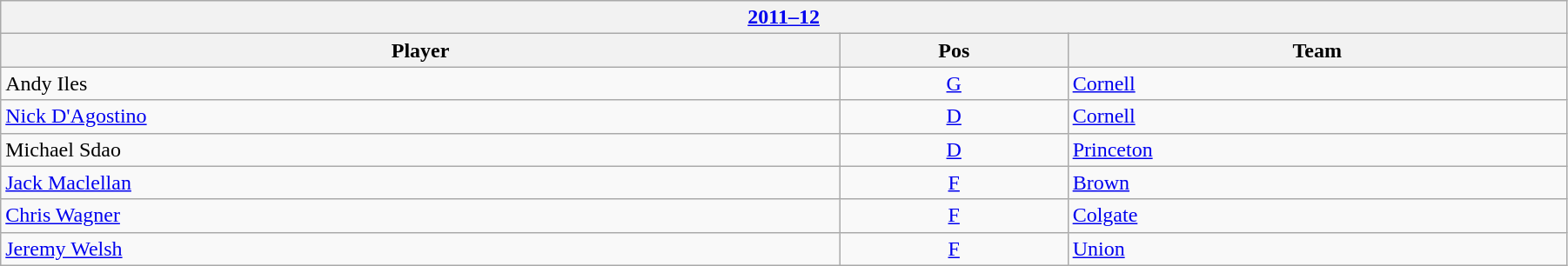<table class="wikitable" width=95%>
<tr>
<th colspan=3><a href='#'>2011–12</a></th>
</tr>
<tr>
<th>Player</th>
<th>Pos</th>
<th>Team</th>
</tr>
<tr>
<td>Andy Iles</td>
<td align=center><a href='#'>G</a></td>
<td><a href='#'>Cornell</a></td>
</tr>
<tr>
<td><a href='#'>Nick D'Agostino</a></td>
<td align=center><a href='#'>D</a></td>
<td><a href='#'>Cornell</a></td>
</tr>
<tr>
<td>Michael Sdao</td>
<td align=center><a href='#'>D</a></td>
<td><a href='#'>Princeton</a></td>
</tr>
<tr>
<td><a href='#'>Jack Maclellan</a></td>
<td align=center><a href='#'>F</a></td>
<td><a href='#'>Brown</a></td>
</tr>
<tr>
<td><a href='#'>Chris Wagner</a></td>
<td align=center><a href='#'>F</a></td>
<td><a href='#'>Colgate</a></td>
</tr>
<tr>
<td><a href='#'>Jeremy Welsh</a></td>
<td align=center><a href='#'>F</a></td>
<td><a href='#'>Union</a></td>
</tr>
</table>
